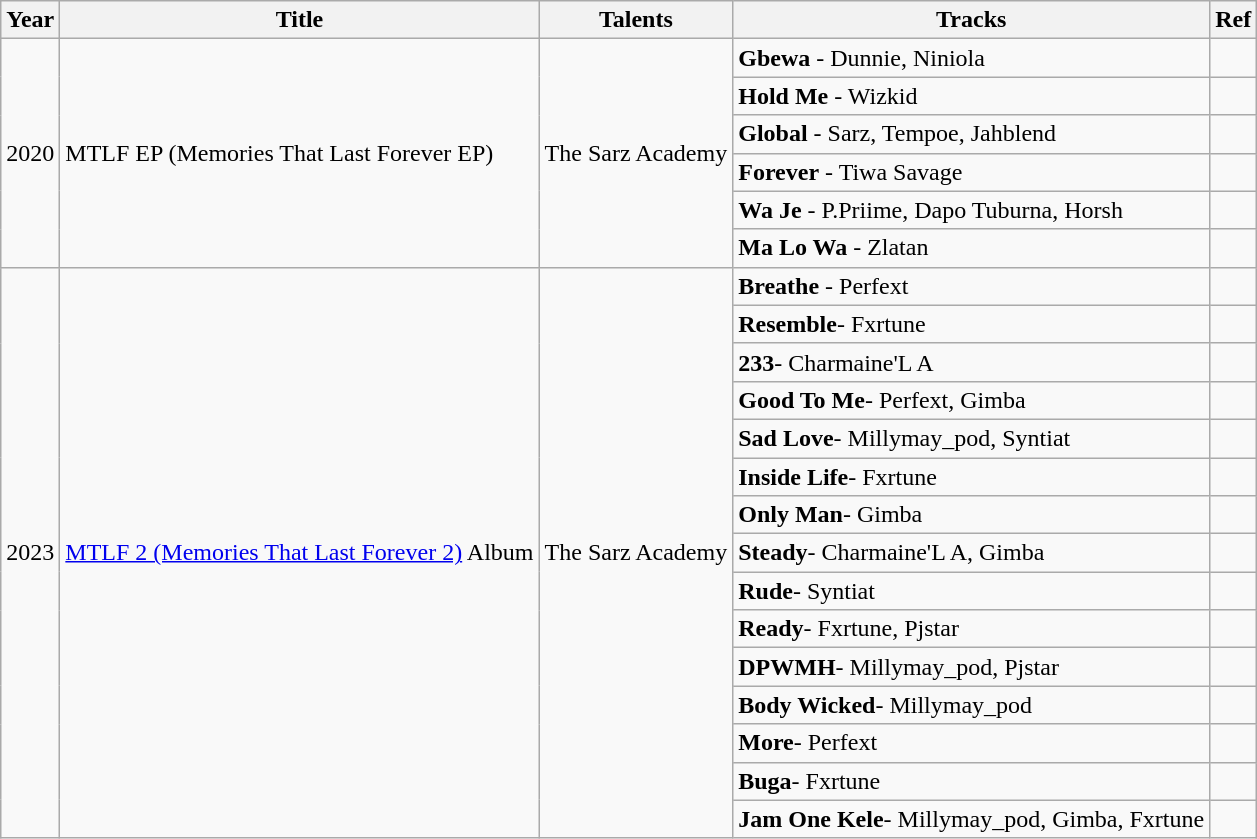<table class ="wikitable">
<tr>
<th>Year</th>
<th>Title</th>
<th>Talents</th>
<th>Tracks</th>
<th>Ref</th>
</tr>
<tr>
<td rowspan="6">2020</td>
<td rowspan="6">MTLF EP (Memories That Last Forever EP)</td>
<td rowspan="6">The Sarz Academy</td>
<td><strong>Gbewa</strong> - Dunnie, Niniola</td>
<td></td>
</tr>
<tr>
<td><strong>Hold Me</strong> - Wizkid</td>
<td></td>
</tr>
<tr>
<td><strong>Global</strong> - Sarz, Tempoe, Jahblend</td>
<td></td>
</tr>
<tr>
<td><strong>Forever</strong> - Tiwa Savage</td>
<td></td>
</tr>
<tr>
<td><strong>Wa Je</strong> - P.Priime, Dapo Tuburna, Horsh</td>
<td></td>
</tr>
<tr>
<td><strong>Ma Lo Wa</strong> - Zlatan</td>
<td></td>
</tr>
<tr>
<td rowspan="15">2023</td>
<td rowspan="15"><a href='#'>MTLF 2 (Memories That Last Forever 2)</a> Album</td>
<td rowspan="15">The Sarz Academy</td>
<td><strong>Breathe</strong> - Perfext</td>
<td></td>
</tr>
<tr>
<td><strong>Resemble</strong>- Fxrtune</td>
<td></td>
</tr>
<tr>
<td><strong>233</strong>- Charmaine'L A</td>
<td></td>
</tr>
<tr>
<td><strong>Good To Me</strong>- Perfext, Gimba</td>
<td></td>
</tr>
<tr>
<td><strong>Sad Love</strong>- Millymay_pod, Syntiat</td>
<td></td>
</tr>
<tr>
<td><strong>Inside Life</strong>- Fxrtune</td>
<td></td>
</tr>
<tr>
<td><strong>Only Man</strong>- Gimba</td>
<td></td>
</tr>
<tr>
<td><strong>Steady</strong>- Charmaine'L A, Gimba</td>
<td></td>
</tr>
<tr>
<td><strong>Rude</strong>- Syntiat</td>
<td></td>
</tr>
<tr>
<td><strong>Ready</strong>- Fxrtune, Pjstar</td>
<td></td>
</tr>
<tr>
<td><strong>DPWMH</strong>- Millymay_pod, Pjstar</td>
<td></td>
</tr>
<tr>
<td><strong>Body Wicked</strong>- Millymay_pod</td>
<td></td>
</tr>
<tr>
<td><strong>More</strong>- Perfext</td>
<td></td>
</tr>
<tr>
<td><strong>Buga</strong>- Fxrtune</td>
<td></td>
</tr>
<tr>
<td><strong>Jam One Kele</strong>- Millymay_pod, Gimba, Fxrtune</td>
<td></td>
</tr>
</table>
